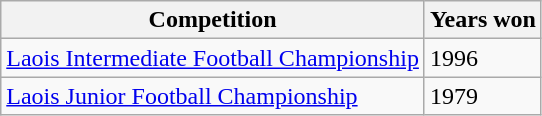<table class="wikitable">
<tr>
<th>Competition</th>
<th>Years won</th>
</tr>
<tr>
<td><a href='#'>Laois Intermediate Football Championship</a></td>
<td cell 2>1996</td>
</tr>
<tr>
<td><a href='#'>Laois Junior Football Championship</a></td>
<td>1979</td>
</tr>
</table>
